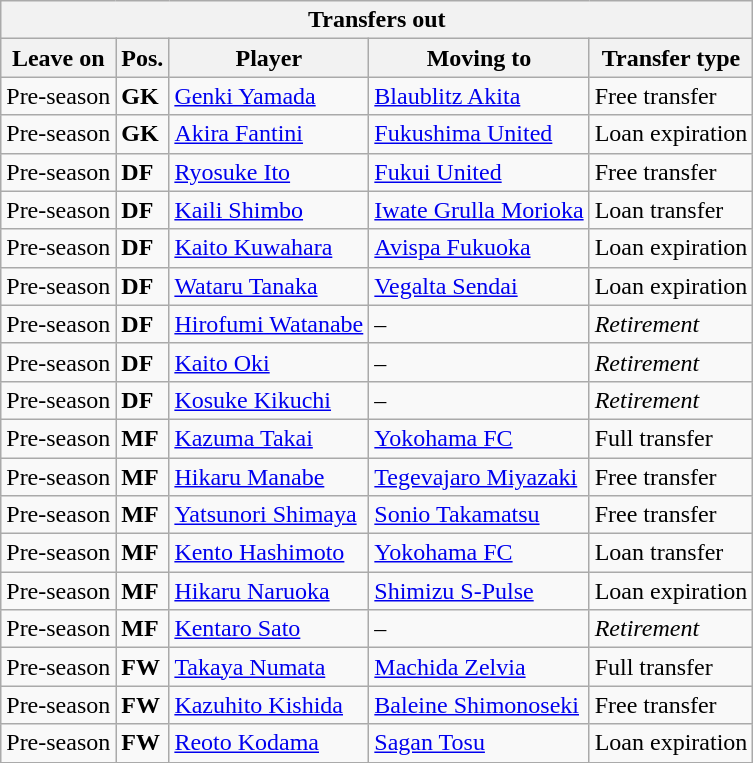<table class="wikitable sortable" style=“text-align:left;>
<tr>
<th colspan="5">Transfers out</th>
</tr>
<tr>
<th>Leave on</th>
<th>Pos.</th>
<th>Player</th>
<th>Moving to</th>
<th>Transfer type</th>
</tr>
<tr>
<td>Pre-season</td>
<td><strong>GK</strong></td>
<td> <a href='#'>Genki Yamada</a></td>
<td> <a href='#'>Blaublitz Akita</a></td>
<td>Free transfer</td>
</tr>
<tr>
<td>Pre-season</td>
<td><strong>GK</strong></td>
<td> <a href='#'>Akira Fantini</a></td>
<td> <a href='#'>Fukushima United</a></td>
<td>Loan expiration</td>
</tr>
<tr>
<td>Pre-season</td>
<td><strong>DF</strong></td>
<td> <a href='#'>Ryosuke Ito</a></td>
<td> <a href='#'>Fukui United</a></td>
<td>Free transfer</td>
</tr>
<tr>
<td>Pre-season</td>
<td><strong>DF</strong></td>
<td> <a href='#'>Kaili Shimbo</a></td>
<td> <a href='#'>Iwate Grulla Morioka</a></td>
<td>Loan transfer</td>
</tr>
<tr>
<td>Pre-season</td>
<td><strong>DF</strong></td>
<td> <a href='#'>Kaito Kuwahara</a></td>
<td> <a href='#'>Avispa Fukuoka</a></td>
<td>Loan expiration</td>
</tr>
<tr>
<td>Pre-season</td>
<td><strong>DF</strong></td>
<td> <a href='#'>Wataru Tanaka</a></td>
<td> <a href='#'>Vegalta Sendai</a></td>
<td>Loan expiration</td>
</tr>
<tr>
<td>Pre-season</td>
<td><strong>DF</strong></td>
<td> <a href='#'>Hirofumi Watanabe</a></td>
<td>–</td>
<td><em>Retirement</em></td>
</tr>
<tr>
<td>Pre-season</td>
<td><strong>DF</strong></td>
<td> <a href='#'>Kaito Oki</a></td>
<td>–</td>
<td><em>Retirement</em></td>
</tr>
<tr>
<td>Pre-season</td>
<td><strong>DF</strong></td>
<td> <a href='#'>Kosuke Kikuchi</a></td>
<td>–</td>
<td><em>Retirement</em></td>
</tr>
<tr>
<td>Pre-season</td>
<td><strong>MF</strong></td>
<td> <a href='#'>Kazuma Takai</a></td>
<td> <a href='#'>Yokohama FC</a></td>
<td>Full transfer</td>
</tr>
<tr>
<td>Pre-season</td>
<td><strong>MF</strong></td>
<td> <a href='#'>Hikaru Manabe</a></td>
<td> <a href='#'>Tegevajaro Miyazaki</a></td>
<td>Free transfer</td>
</tr>
<tr>
<td>Pre-season</td>
<td><strong>MF</strong></td>
<td> <a href='#'>Yatsunori Shimaya</a></td>
<td> <a href='#'>Sonio Takamatsu</a></td>
<td>Free transfer</td>
</tr>
<tr>
<td>Pre-season</td>
<td><strong>MF</strong></td>
<td> <a href='#'>Kento Hashimoto</a></td>
<td> <a href='#'>Yokohama FC</a></td>
<td>Loan transfer</td>
</tr>
<tr>
<td>Pre-season</td>
<td><strong>MF</strong></td>
<td> <a href='#'>Hikaru Naruoka</a></td>
<td> <a href='#'>Shimizu S-Pulse</a></td>
<td>Loan expiration</td>
</tr>
<tr>
<td>Pre-season</td>
<td><strong>MF</strong></td>
<td> <a href='#'>Kentaro Sato</a></td>
<td>–</td>
<td><em>Retirement</em></td>
</tr>
<tr>
<td>Pre-season</td>
<td><strong>FW</strong></td>
<td> <a href='#'>Takaya Numata</a></td>
<td> <a href='#'>Machida Zelvia</a></td>
<td>Full transfer</td>
</tr>
<tr>
<td>Pre-season</td>
<td><strong>FW</strong></td>
<td> <a href='#'>Kazuhito Kishida</a></td>
<td> <a href='#'>Baleine Shimonoseki</a></td>
<td>Free transfer</td>
</tr>
<tr>
<td>Pre-season</td>
<td><strong>FW</strong></td>
<td> <a href='#'>Reoto Kodama</a></td>
<td> <a href='#'>Sagan Tosu</a></td>
<td>Loan expiration</td>
</tr>
<tr>
</tr>
</table>
